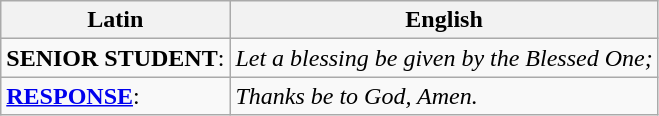<table class="wikitable">
<tr>
<th>Latin</th>
<th>English</th>
</tr>
<tr>
<td><strong>SENIOR STUDENT</strong>: </td>
<td><em>Let a blessing be given by the Blessed One;</em></td>
</tr>
<tr>
<td><strong><a href='#'>RESPONSE</a></strong>: </td>
<td><em>Thanks be to God, Amen.</em></td>
</tr>
</table>
